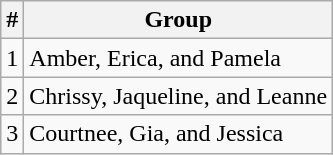<table class="wikitable">
<tr>
<th>#</th>
<th>Group</th>
</tr>
<tr>
<td>1</td>
<td>Amber, Erica, and Pamela</td>
</tr>
<tr>
<td>2</td>
<td>Chrissy, Jaqueline, and Leanne</td>
</tr>
<tr>
<td>3</td>
<td>Courtnee, Gia, and Jessica</td>
</tr>
</table>
